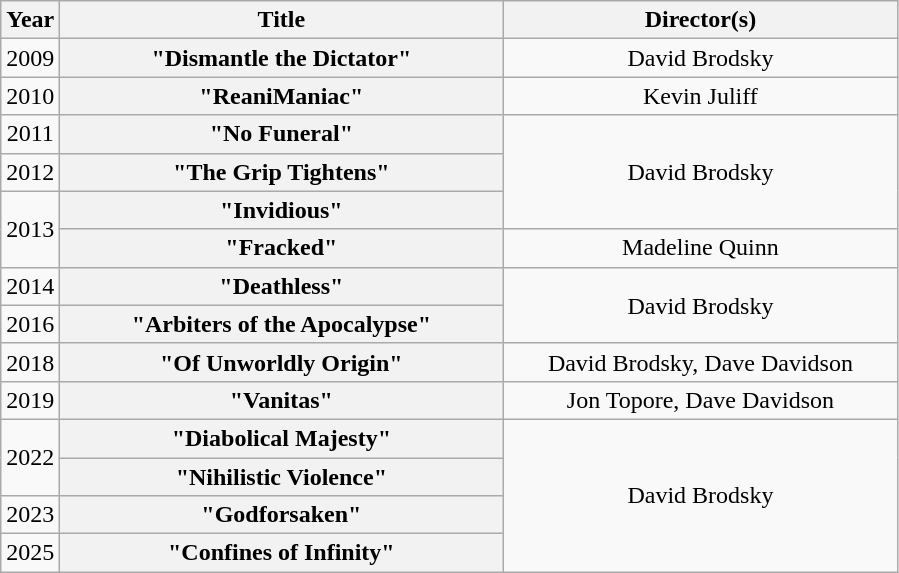<table class="wikitable plainrowheaders" style="text-align:center;">
<tr>
<th scope="col">Year</th>
<th scope="col" style="width:18em;">Title</th>
<th scope="col" style="width:16em;">Director(s)</th>
</tr>
<tr>
<td>2009</td>
<th scope="row">"Dismantle the Dictator"</th>
<td>David Brodsky</td>
</tr>
<tr>
<td>2010</td>
<th scope="row">"ReaniManiac"</th>
<td>Kevin Juliff</td>
</tr>
<tr>
<td>2011</td>
<th scope="row">"No Funeral"</th>
<td rowspan="3">David Brodsky</td>
</tr>
<tr>
<td>2012</td>
<th scope="row">"The Grip Tightens"</th>
</tr>
<tr>
<td rowspan="2">2013</td>
<th scope="row">"Invidious"</th>
</tr>
<tr>
<th scope="row">"Fracked"</th>
<td>Madeline Quinn</td>
</tr>
<tr>
<td>2014</td>
<th scope="row">"Deathless"</th>
<td rowspan="2">David Brodsky</td>
</tr>
<tr>
<td>2016</td>
<th scope="row">"Arbiters of the Apocalypse"</th>
</tr>
<tr>
<td>2018</td>
<th scope="row">"Of Unworldly Origin"</th>
<td>David Brodsky, Dave Davidson</td>
</tr>
<tr>
<td>2019</td>
<th scope="row">"Vanitas"</th>
<td>Jon Topore, Dave Davidson</td>
</tr>
<tr>
<td rowspan="2">2022</td>
<th scope="row">"Diabolical Majesty"</th>
<td rowspan="4">David Brodsky</td>
</tr>
<tr>
<th scope="row">"Nihilistic Violence"</th>
</tr>
<tr>
<td>2023</td>
<th scope="row">"Godforsaken"</th>
</tr>
<tr>
<td>2025</td>
<th scope="row">"Confines of Infinity"</th>
</tr>
</table>
